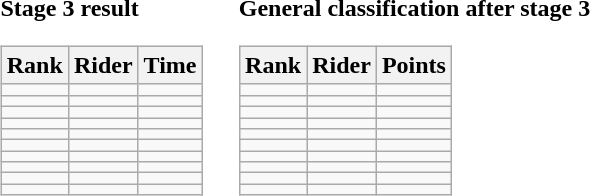<table>
<tr>
<td><strong>Stage 3 result</strong><br><table class="wikitable">
<tr>
<th scope="col">Rank</th>
<th scope="col">Rider</th>
<th scope="col">Time</th>
</tr>
<tr>
<td></td>
<td></td>
<td></td>
</tr>
<tr>
<td></td>
<td></td>
<td></td>
</tr>
<tr>
<td></td>
<td></td>
<td></td>
</tr>
<tr>
<td></td>
<td></td>
<td></td>
</tr>
<tr>
<td></td>
<td></td>
<td></td>
</tr>
<tr>
<td></td>
<td></td>
<td></td>
</tr>
<tr>
<td></td>
<td></td>
<td></td>
</tr>
<tr>
<td></td>
<td></td>
<td></td>
</tr>
<tr>
<td></td>
<td></td>
<td></td>
</tr>
<tr>
<td></td>
<td></td>
<td></td>
</tr>
</table>
</td>
<td></td>
<td><strong>General classification after stage 3</strong><br><table class="wikitable">
<tr>
<th scope="col">Rank</th>
<th scope="col">Rider</th>
<th scope="col">Points</th>
</tr>
<tr>
<td></td>
<td></td>
<td></td>
</tr>
<tr>
<td></td>
<td></td>
<td></td>
</tr>
<tr>
<td></td>
<td></td>
<td></td>
</tr>
<tr>
<td></td>
<td></td>
<td></td>
</tr>
<tr>
<td></td>
<td></td>
<td></td>
</tr>
<tr>
<td></td>
<td></td>
<td></td>
</tr>
<tr>
<td></td>
<td></td>
<td></td>
</tr>
<tr>
<td></td>
<td></td>
<td></td>
</tr>
<tr>
<td></td>
<td></td>
<td></td>
</tr>
<tr>
<td></td>
<td></td>
<td></td>
</tr>
</table>
</td>
</tr>
</table>
